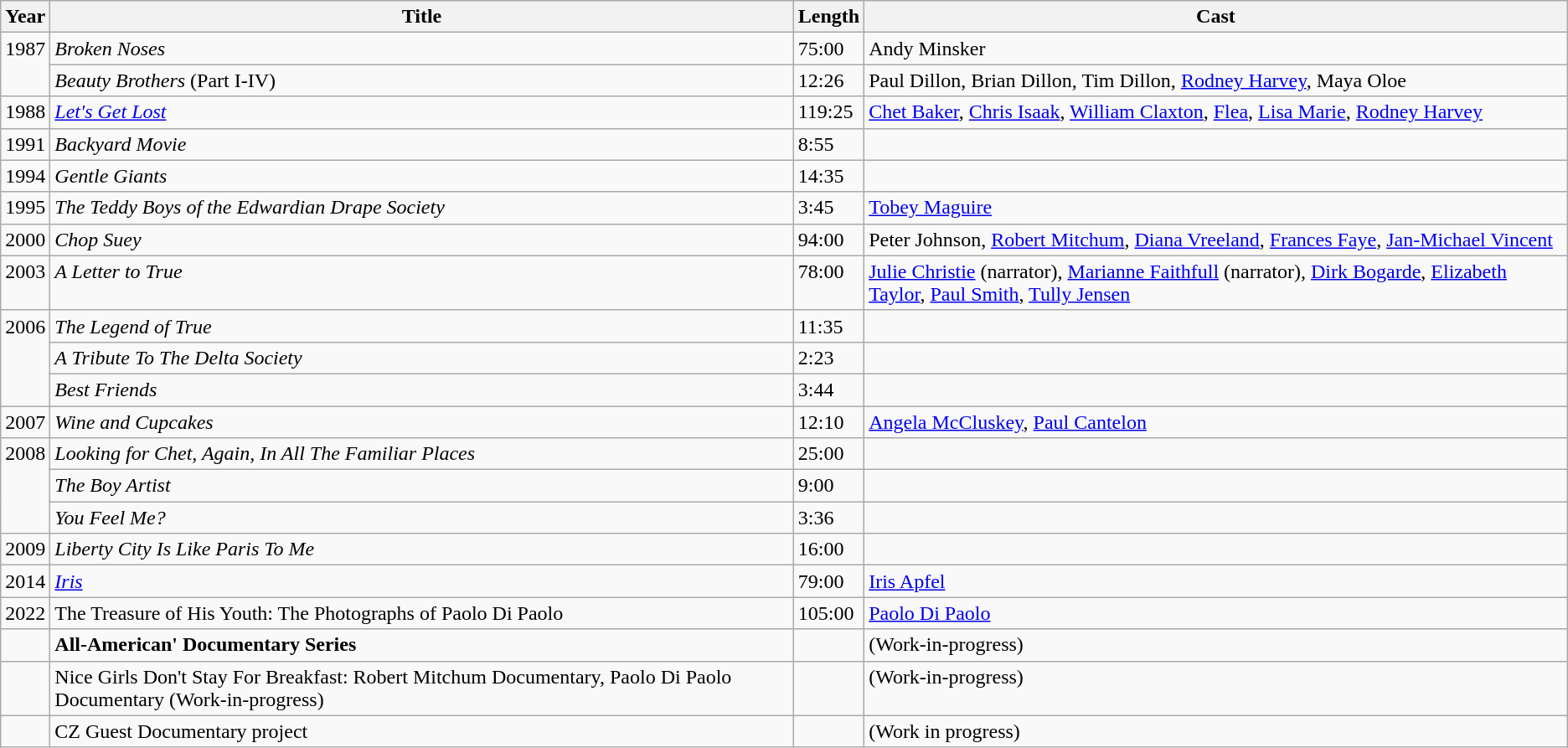<table class="wikitable">
<tr>
<th>Year</th>
<th>Title</th>
<th>Length</th>
<th>Cast</th>
</tr>
<tr valign="top">
<td rowspan=2>1987</td>
<td><em>Broken Noses</em></td>
<td>75:00</td>
<td>Andy Minsker</td>
</tr>
<tr valign="top">
<td><em>Beauty Brothers</em> (Part I-IV)</td>
<td>12:26</td>
<td>Paul Dillon, Brian Dillon, Tim Dillon, <a href='#'>Rodney Harvey</a>, Maya Oloe</td>
</tr>
<tr valign="top">
<td>1988</td>
<td><em><a href='#'>Let's Get Lost</a></em></td>
<td>119:25</td>
<td><a href='#'>Chet Baker</a>, <a href='#'>Chris Isaak</a>, <a href='#'>William Claxton</a>, <a href='#'>Flea</a>, <a href='#'>Lisa Marie</a>, <a href='#'>Rodney Harvey</a></td>
</tr>
<tr valign="top">
<td>1991</td>
<td><em>Backyard Movie</em></td>
<td>8:55</td>
<td></td>
</tr>
<tr valign="top">
<td>1994</td>
<td><em>Gentle Giants</em></td>
<td>14:35</td>
<td></td>
</tr>
<tr valign="top">
<td>1995</td>
<td><em>The Teddy Boys of the Edwardian Drape Society</em></td>
<td>3:45</td>
<td><a href='#'>Tobey Maguire</a></td>
</tr>
<tr valign="top">
<td>2000</td>
<td><em>Chop Suey</em></td>
<td>94:00</td>
<td>Peter Johnson, <a href='#'>Robert Mitchum</a>, <a href='#'>Diana Vreeland</a>, <a href='#'>Frances Faye</a>, <a href='#'>Jan-Michael Vincent</a></td>
</tr>
<tr valign="top">
<td>2003</td>
<td><em>A Letter to True</em></td>
<td>78:00</td>
<td><a href='#'>Julie Christie</a> (narrator), <a href='#'>Marianne Faithfull</a> (narrator), <a href='#'>Dirk Bogarde</a>, <a href='#'>Elizabeth Taylor</a>, <a href='#'>Paul Smith</a>, <a href='#'>Tully Jensen</a></td>
</tr>
<tr valign="top">
<td rowspan=3>2006</td>
<td><em>The Legend of True</em></td>
<td>11:35</td>
</tr>
<tr valign="top">
<td><em>A Tribute To The Delta Society</em></td>
<td>2:23</td>
<td></td>
</tr>
<tr valign="top">
<td><em>Best Friends</em></td>
<td>3:44</td>
<td></td>
</tr>
<tr valign="top">
<td>2007</td>
<td><em>Wine and Cupcakes</em></td>
<td>12:10</td>
<td><a href='#'>Angela McCluskey</a>, <a href='#'>Paul Cantelon</a></td>
</tr>
<tr valign="top">
<td rowspan=3>2008</td>
<td><em>Looking for Chet, Again, In All The Familiar Places</em></td>
<td>25:00</td>
<td></td>
</tr>
<tr valign="top">
<td><em>The Boy Artist</em></td>
<td>9:00</td>
<td></td>
</tr>
<tr valign="top">
<td><em>You Feel Me?</em></td>
<td>3:36</td>
<td></td>
</tr>
<tr valign="top">
<td>2009</td>
<td><em>Liberty City Is Like Paris To Me</em></td>
<td>16:00</td>
<td></td>
</tr>
<tr valign="top">
<td>2014</td>
<td><em><a href='#'>Iris</a></em></td>
<td>79:00</td>
<td><a href='#'>Iris Apfel</a></td>
</tr>
<tr>
<td>2022</td>
<td>The Treasure of His Youth: The Photographs of Paolo Di Paolo</td>
<td>105:00</td>
<td><a href='#'>Paolo Di Paolo</a></td>
</tr>
<tr valign="top">
<td></td>
<td><strong>All-American' Documentary Series<em></td>
<td></td>
<td>(Work-in-progress)</td>
</tr>
<tr valign="top">
<td></td>
<td></em>Nice Girls Don't Stay For Breakfast: Robert Mitchum Documentary, Paolo Di Paolo Documentary (Work-in-progress)<em></td>
<td></td>
<td>(Work-in-progress)</td>
</tr>
<tr>
<td></td>
<td>CZ Guest Documentary project</td>
<td></td>
<td>(Work in progress)</td>
</tr>
</table>
